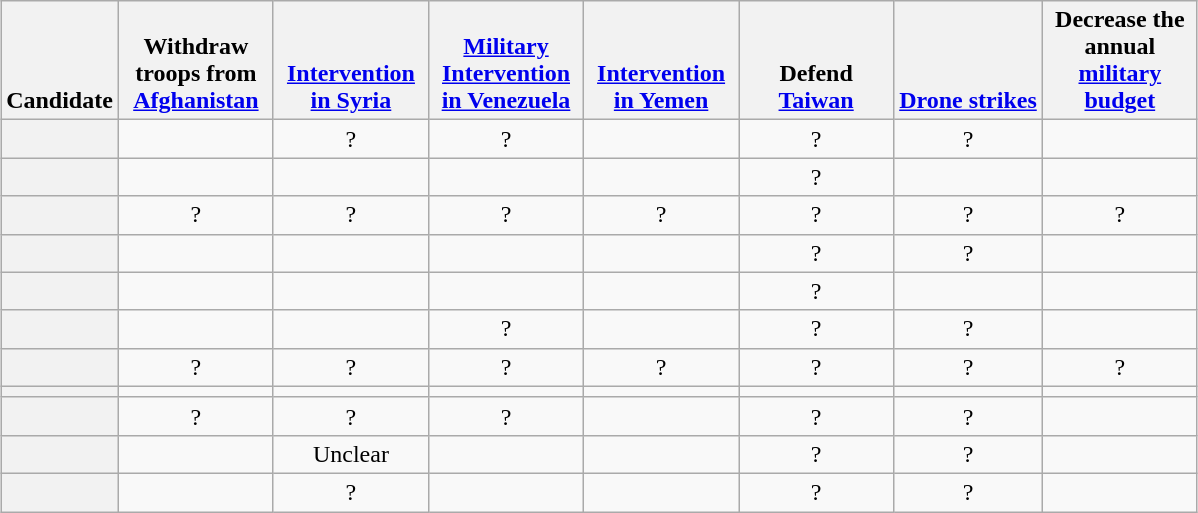<table class="wikitable sortable" style=margin:auto;table-layout:fixed;text-align:center>
<tr valign=bottom>
<th>Candidate</th>
<th style=max-width:6em>Withdraw troops from <a href='#'>Afghanistan</a></th>
<th style=max-width:6em><a href='#'>Intervention in Syria</a></th>
<th style=max-width:6em><a href='#'>Military Intervention in Venezuela</a></th>
<th style=max-width:6em><a href='#'>Intervention in Yemen</a></th>
<th style=max-width:6em>Defend <a href='#'>Taiwan</a></th>
<th style=max-width:6em><a href='#'>Drone strikes</a></th>
<th style=max-width:6em>Decrease the annual <a href='#'>military budget</a></th>
</tr>
<tr>
<th></th>
<td></td>
<td>?</td>
<td>?</td>
<td></td>
<td>?</td>
<td>?</td>
<td></td>
</tr>
<tr>
<th></th>
<td></td>
<td></td>
<td></td>
<td></td>
<td>?</td>
<td></td>
<td></td>
</tr>
<tr>
<th></th>
<td>?</td>
<td>?</td>
<td>?</td>
<td>?</td>
<td>?</td>
<td>?</td>
<td>?</td>
</tr>
<tr>
<th></th>
<td></td>
<td></td>
<td></td>
<td></td>
<td>?</td>
<td>?</td>
<td></td>
</tr>
<tr>
<th></th>
<td></td>
<td></td>
<td></td>
<td></td>
<td>?</td>
<td></td>
<td></td>
</tr>
<tr>
<th></th>
<td></td>
<td></td>
<td>?</td>
<td></td>
<td>?</td>
<td>?</td>
<td></td>
</tr>
<tr>
<th></th>
<td>?</td>
<td>?</td>
<td>?</td>
<td>?</td>
<td>?</td>
<td>?</td>
<td>?</td>
</tr>
<tr>
<th></th>
<td></td>
<td></td>
<td></td>
<td></td>
<td></td>
<td></td>
<td></td>
</tr>
<tr>
<th></th>
<td>?</td>
<td>?</td>
<td>?</td>
<td></td>
<td>?</td>
<td>?</td>
<td></td>
</tr>
<tr>
<th></th>
<td></td>
<td>Unclear</td>
<td></td>
<td></td>
<td>?</td>
<td>?</td>
<td></td>
</tr>
<tr>
<th></th>
<td></td>
<td>?</td>
<td></td>
<td></td>
<td>?</td>
<td>?</td>
<td></td>
</tr>
</table>
